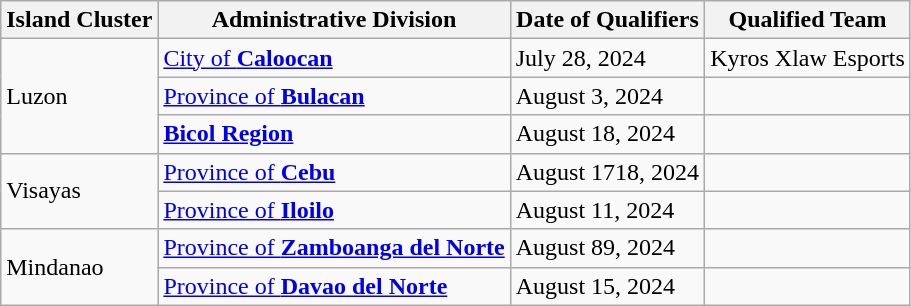<table class="wikitable">
<tr>
<th>Island Cluster</th>
<th>Administrative Division</th>
<th>Date of Qualifiers</th>
<th>Qualified Team</th>
</tr>
<tr>
<td rowspan="3">Luzon</td>
<td><a href='#'>City of <strong>Caloocan</strong></a></td>
<td>July 28, 2024</td>
<td style="text-align:center;">Kyros Xlaw Esports</td>
</tr>
<tr>
<td><a href='#'>Province of <strong>Bulacan</strong></a></td>
<td>August 3, 2024</td>
<td></td>
</tr>
<tr>
<td><strong><a href='#'>Bicol Region</a></strong></td>
<td>August 18, 2024</td>
<td></td>
</tr>
<tr>
<td rowspan="2">Visayas</td>
<td><a href='#'>Province of <strong>Cebu</strong></a></td>
<td>August 1718, 2024</td>
<td></td>
</tr>
<tr>
<td><a href='#'>Province of <strong>Iloilo</strong></a></td>
<td>August 11, 2024</td>
<td></td>
</tr>
<tr>
<td rowspan="2">Mindanao</td>
<td><a href='#'>Province of <strong>Zamboanga del Norte</strong></a></td>
<td>August 89, 2024</td>
<td></td>
</tr>
<tr>
<td><a href='#'>Province of <strong>Davao del Norte</strong></a></td>
<td>August 15, 2024</td>
<td></td>
</tr>
</table>
